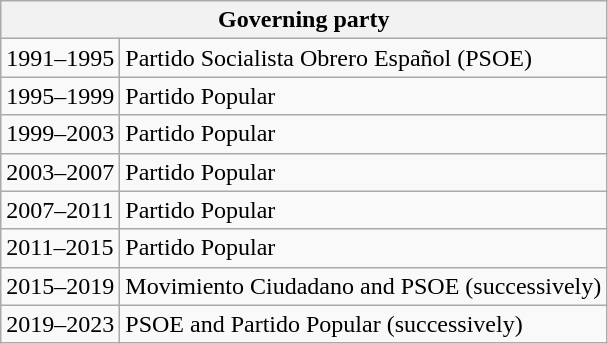<table class="wikitable">
<tr>
<th colspan=2>Governing party</th>
</tr>
<tr>
<td>1991–1995</td>
<td>Partido Socialista Obrero Español (PSOE)</td>
</tr>
<tr>
<td>1995–1999</td>
<td>Partido Popular</td>
</tr>
<tr>
<td>1999–2003</td>
<td>Partido Popular</td>
</tr>
<tr>
<td>2003–2007</td>
<td>Partido Popular</td>
</tr>
<tr>
<td>2007–2011</td>
<td>Partido Popular</td>
</tr>
<tr>
<td>2011–2015</td>
<td>Partido Popular</td>
</tr>
<tr>
<td>2015–2019</td>
<td>Movimiento Ciudadano and PSOE (successively)</td>
</tr>
<tr>
<td>2019–2023</td>
<td>PSOE and Partido Popular (successively)</td>
</tr>
</table>
